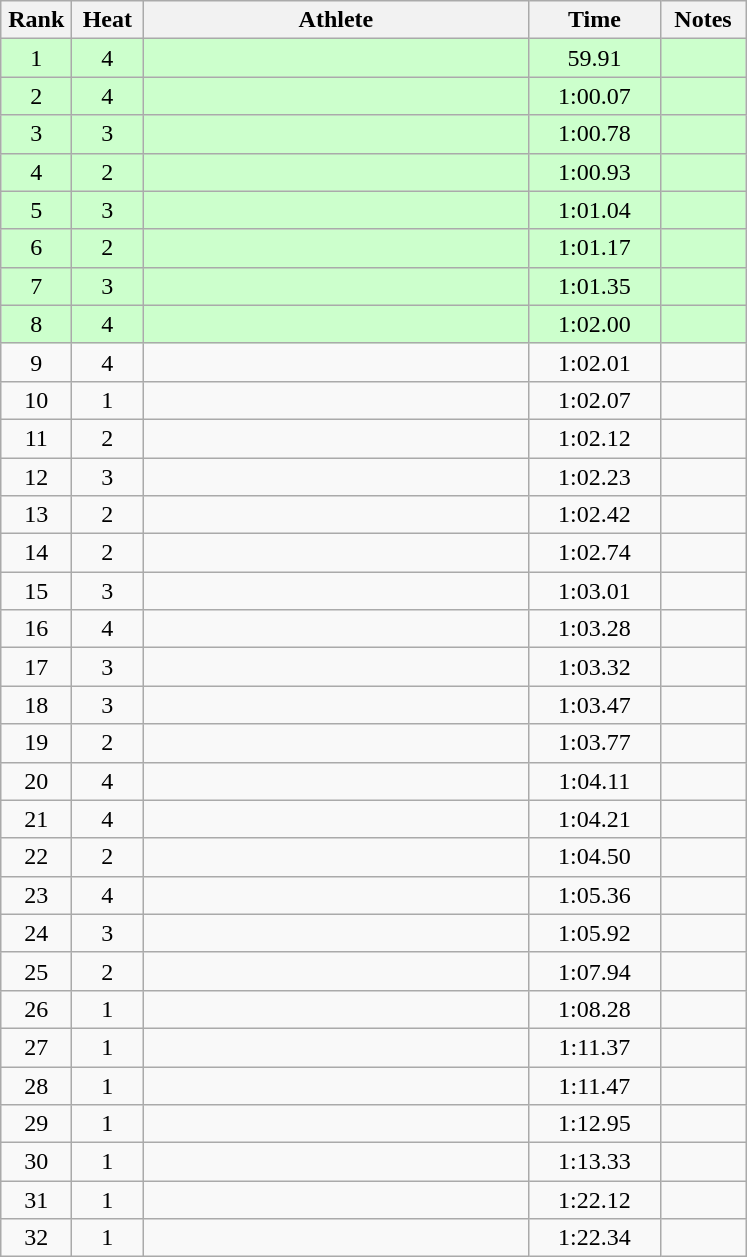<table class="wikitable" style="text-align:center">
<tr>
<th width=40>Rank</th>
<th width=40>Heat</th>
<th width=250>Athlete</th>
<th width=80>Time</th>
<th width=50>Notes</th>
</tr>
<tr bgcolor=ccffcc>
<td>1</td>
<td>4</td>
<td align=left></td>
<td>59.91</td>
<td></td>
</tr>
<tr bgcolor=ccffcc>
<td>2</td>
<td>4</td>
<td align=left></td>
<td>1:00.07</td>
<td></td>
</tr>
<tr bgcolor=ccffcc>
<td>3</td>
<td>3</td>
<td align=left></td>
<td>1:00.78</td>
<td></td>
</tr>
<tr bgcolor=ccffcc>
<td>4</td>
<td>2</td>
<td align=left></td>
<td>1:00.93</td>
<td></td>
</tr>
<tr bgcolor=ccffcc>
<td>5</td>
<td>3</td>
<td align=left></td>
<td>1:01.04</td>
<td></td>
</tr>
<tr bgcolor=ccffcc>
<td>6</td>
<td>2</td>
<td align=left></td>
<td>1:01.17</td>
<td></td>
</tr>
<tr bgcolor=ccffcc>
<td>7</td>
<td>3</td>
<td align=left></td>
<td>1:01.35</td>
<td></td>
</tr>
<tr bgcolor=ccffcc>
<td>8</td>
<td>4</td>
<td align=left></td>
<td>1:02.00</td>
<td></td>
</tr>
<tr>
<td>9</td>
<td>4</td>
<td align=left></td>
<td>1:02.01</td>
<td></td>
</tr>
<tr>
<td>10</td>
<td>1</td>
<td align=left></td>
<td>1:02.07</td>
<td></td>
</tr>
<tr>
<td>11</td>
<td>2</td>
<td align=left></td>
<td>1:02.12</td>
<td></td>
</tr>
<tr>
<td>12</td>
<td>3</td>
<td align=left></td>
<td>1:02.23</td>
<td></td>
</tr>
<tr>
<td>13</td>
<td>2</td>
<td align=left></td>
<td>1:02.42</td>
<td></td>
</tr>
<tr>
<td>14</td>
<td>2</td>
<td align=left></td>
<td>1:02.74</td>
<td></td>
</tr>
<tr>
<td>15</td>
<td>3</td>
<td align=left></td>
<td>1:03.01</td>
<td></td>
</tr>
<tr>
<td>16</td>
<td>4</td>
<td align=left></td>
<td>1:03.28</td>
<td></td>
</tr>
<tr>
<td>17</td>
<td>3</td>
<td align=left></td>
<td>1:03.32</td>
<td></td>
</tr>
<tr>
<td>18</td>
<td>3</td>
<td align=left></td>
<td>1:03.47</td>
<td></td>
</tr>
<tr>
<td>19</td>
<td>2</td>
<td align=left></td>
<td>1:03.77</td>
<td></td>
</tr>
<tr>
<td>20</td>
<td>4</td>
<td align=left></td>
<td>1:04.11</td>
<td></td>
</tr>
<tr>
<td>21</td>
<td>4</td>
<td align=left></td>
<td>1:04.21</td>
<td></td>
</tr>
<tr>
<td>22</td>
<td>2</td>
<td align=left></td>
<td>1:04.50</td>
<td></td>
</tr>
<tr>
<td>23</td>
<td>4</td>
<td align=left></td>
<td>1:05.36</td>
<td></td>
</tr>
<tr>
<td>24</td>
<td>3</td>
<td align=left></td>
<td>1:05.92</td>
<td></td>
</tr>
<tr>
<td>25</td>
<td>2</td>
<td align=left></td>
<td>1:07.94</td>
<td></td>
</tr>
<tr>
<td>26</td>
<td>1</td>
<td align=left></td>
<td>1:08.28</td>
<td></td>
</tr>
<tr>
<td>27</td>
<td>1</td>
<td align=left></td>
<td>1:11.37</td>
<td></td>
</tr>
<tr>
<td>28</td>
<td>1</td>
<td align=left></td>
<td>1:11.47</td>
<td></td>
</tr>
<tr>
<td>29</td>
<td>1</td>
<td align=left></td>
<td>1:12.95</td>
<td></td>
</tr>
<tr>
<td>30</td>
<td>1</td>
<td align=left></td>
<td>1:13.33</td>
<td></td>
</tr>
<tr>
<td>31</td>
<td>1</td>
<td align=left></td>
<td>1:22.12</td>
<td></td>
</tr>
<tr>
<td>32</td>
<td>1</td>
<td align=left></td>
<td>1:22.34</td>
<td></td>
</tr>
</table>
